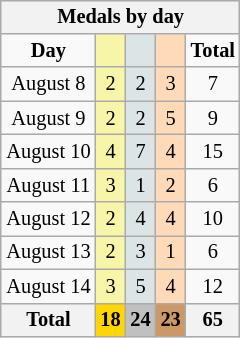<table class="wikitable" style="font-size:85%; float:right">
<tr align=center>
<th colspan=7>Medals by day</th>
</tr>
<tr align=center>
<td><strong>Day</strong></td>
<td style="background:#f7f6a8;"></td>
<td style="background:#dce5e5;"></td>
<td style="background:#ffdab9;"></td>
<td><strong>Total</strong></td>
</tr>
<tr align=center>
<td>August 8</td>
<td style="background:#f7f6a8;">2</td>
<td style="background:#dce5e5;">2</td>
<td style="background:#ffdab9;">3</td>
<td>7</td>
</tr>
<tr align=center>
<td>August 9</td>
<td style="background:#f7f6a8;">2</td>
<td style="background:#dce5e5;">2</td>
<td style="background:#ffdab9;">5</td>
<td>9</td>
</tr>
<tr align=center>
<td>August 10</td>
<td style="background:#f7f6a8;">4</td>
<td style="background:#dce5e5;">7</td>
<td style="background:#ffdab9;">4</td>
<td>15</td>
</tr>
<tr align=center>
<td>August 11</td>
<td style="background:#f7f6a8;">3</td>
<td style="background:#dce5e5;">1</td>
<td style="background:#ffdab9;">2</td>
<td>6</td>
</tr>
<tr align=center>
<td>August 12</td>
<td style="background:#f7f6a8;">2</td>
<td style="background:#dce5e5;">4</td>
<td style="background:#ffdab9;">4</td>
<td>10</td>
</tr>
<tr align=center>
<td>August 13</td>
<td style="background:#f7f6a8;">2</td>
<td style="background:#dce5e5;">3</td>
<td style="background:#ffdab9;">1</td>
<td>6</td>
</tr>
<tr align=center>
<td>August 14</td>
<td style="background:#f7f6a8;">3</td>
<td style="background:#dce5e5;">5</td>
<td style="background:#ffdab9;">4</td>
<td>12</td>
</tr>
<tr align=center>
<th>Total</th>
<th style="background:gold;">18</th>
<th style="background:silver;">24</th>
<th style="background:#c96;">23</th>
<th>65</th>
</tr>
</table>
